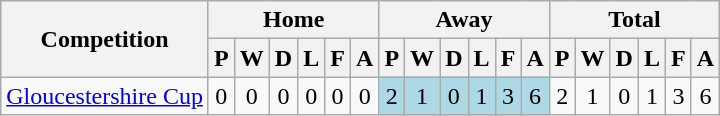<table class="wikitable" style="text-align:center;">
<tr>
<th rowspan="2">Competition</th>
<th colspan="6">Home</th>
<th colspan="6">Away</th>
<th colspan="6">Total</th>
</tr>
<tr>
<th>P</th>
<th>W</th>
<th>D</th>
<th>L</th>
<th>F</th>
<th>A</th>
<th>P</th>
<th>W</th>
<th>D</th>
<th>L</th>
<th>F</th>
<th>A</th>
<th>P</th>
<th>W</th>
<th>D</th>
<th>L</th>
<th>F</th>
<th>A</th>
</tr>
<tr>
<td style="text-align:left;"><a href='#'>Gloucestershire Cup</a></td>
<td>0</td>
<td>0</td>
<td>0</td>
<td>0</td>
<td>0</td>
<td>0</td>
<td style="background-color:#ADD8E6;">2</td>
<td style="background-color:#ADD8E6;">1</td>
<td style="background-color:#ADD8E6;">0</td>
<td style="background-color:#ADD8E6;">1</td>
<td style="background-color:#ADD8E6;">3</td>
<td style="background-color:#ADD8E6;">6</td>
<td>2</td>
<td>1</td>
<td>0</td>
<td>1</td>
<td>3</td>
<td>6</td>
</tr>
</table>
